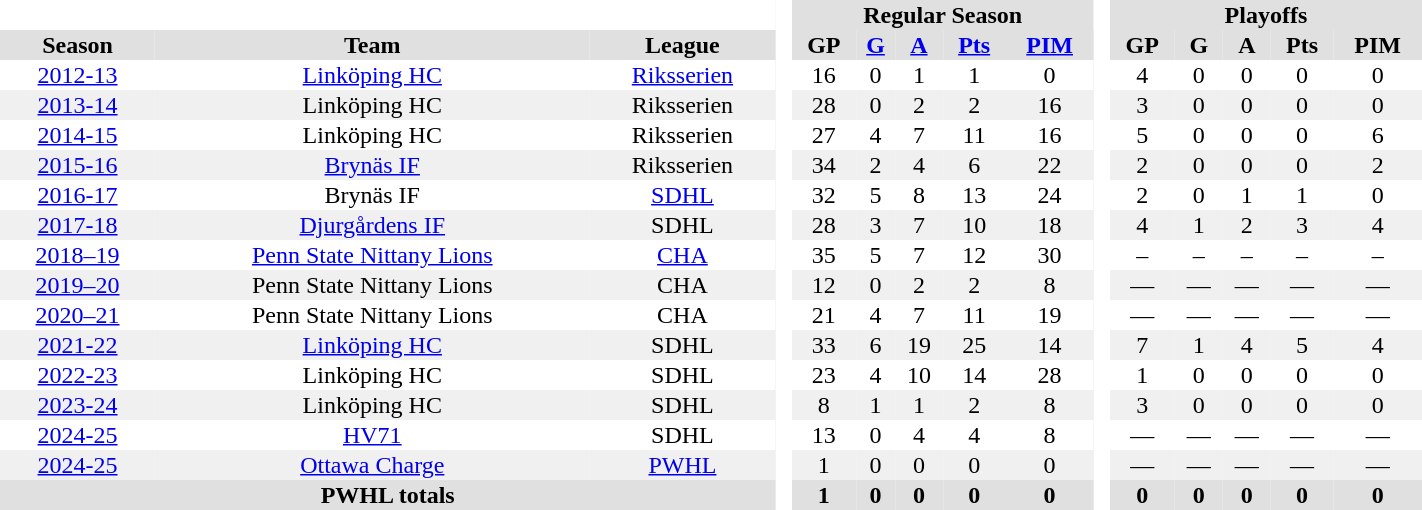<table border="0" cellpadding="1" cellspacing="0" style="text-align:center; width:75%">
<tr bgcolor="#e0e0e0">
<th colspan="3"  bgcolor="#ffffff"> </th>
<th rowspan="99" bgcolor="#ffffff"> </th>
<th colspan="5">Regular Season</th>
<th rowspan="99" bgcolor="#ffffff"> </th>
<th colspan="5">Playoffs</th>
</tr>
<tr bgcolor="#e0e0e0">
<th>Season</th>
<th>Team</th>
<th>League</th>
<th>GP</th>
<th><a href='#'>G</a></th>
<th><a href='#'>A</a></th>
<th><a href='#'>Pts</a></th>
<th><a href='#'>PIM</a></th>
<th>GP</th>
<th>G</th>
<th>A</th>
<th>Pts</th>
<th>PIM</th>
</tr>
<tr>
<td><a href='#'>2012-13</a></td>
<td><a href='#'>Linköping HC</a></td>
<td><a href='#'>Riksserien</a></td>
<td>16</td>
<td>0</td>
<td>1</td>
<td>1</td>
<td>0</td>
<td>4</td>
<td>0</td>
<td>0</td>
<td>0</td>
<td>0</td>
</tr>
<tr bgcolor="#f0f0f0">
<td><a href='#'>2013-14</a></td>
<td>Linköping HC</td>
<td>Riksserien</td>
<td>28</td>
<td>0</td>
<td>2</td>
<td>2</td>
<td>16</td>
<td>3</td>
<td>0</td>
<td>0</td>
<td>0</td>
<td>0</td>
</tr>
<tr>
<td><a href='#'>2014-15</a></td>
<td>Linköping HC</td>
<td>Riksserien</td>
<td>27</td>
<td>4</td>
<td>7</td>
<td>11</td>
<td>16</td>
<td>5</td>
<td>0</td>
<td>0</td>
<td>0</td>
<td>6</td>
</tr>
<tr bgcolor="#f0f0f0">
<td><a href='#'>2015-16</a></td>
<td><a href='#'>Brynäs IF</a></td>
<td>Riksserien</td>
<td>34</td>
<td>2</td>
<td>4</td>
<td>6</td>
<td>22</td>
<td>2</td>
<td>0</td>
<td>0</td>
<td>0</td>
<td>2</td>
</tr>
<tr>
<td><a href='#'>2016-17</a></td>
<td>Brynäs IF</td>
<td><a href='#'>SDHL</a></td>
<td>32</td>
<td>5</td>
<td>8</td>
<td>13</td>
<td>24</td>
<td>2</td>
<td>0</td>
<td>1</td>
<td>1</td>
<td>0</td>
</tr>
<tr bgcolor="#f0f0f0">
<td><a href='#'>2017-18</a></td>
<td><a href='#'>Djurgårdens IF</a></td>
<td>SDHL</td>
<td>28</td>
<td>3</td>
<td>7</td>
<td>10</td>
<td>18</td>
<td>4</td>
<td>1</td>
<td>2</td>
<td>3</td>
<td>4</td>
</tr>
<tr>
<td><a href='#'>2018–19</a></td>
<td><a href='#'>Penn State Nittany Lions</a></td>
<td><a href='#'>CHA</a></td>
<td>35</td>
<td>5</td>
<td>7</td>
<td>12</td>
<td>30</td>
<td>–</td>
<td>–</td>
<td>–</td>
<td>–</td>
<td>–</td>
</tr>
<tr bgcolor="#f0f0f0">
<td><a href='#'>2019–20</a></td>
<td>Penn State Nittany Lions</td>
<td>CHA</td>
<td>12</td>
<td>0</td>
<td>2</td>
<td>2</td>
<td>8</td>
<td>—</td>
<td>—</td>
<td>—</td>
<td>—</td>
<td>—</td>
</tr>
<tr>
<td><a href='#'>2020–21</a></td>
<td>Penn State Nittany Lions</td>
<td>CHA</td>
<td>21</td>
<td>4</td>
<td>7</td>
<td>11</td>
<td>19</td>
<td>—</td>
<td>—</td>
<td>—</td>
<td>—</td>
<td>—</td>
</tr>
<tr bgcolor="#f0f0f0">
<td><a href='#'>2021-22</a></td>
<td><a href='#'>Linköping HC</a></td>
<td>SDHL</td>
<td>33</td>
<td>6</td>
<td>19</td>
<td>25</td>
<td>14</td>
<td>7</td>
<td>1</td>
<td>4</td>
<td>5</td>
<td>4</td>
</tr>
<tr>
<td><a href='#'>2022-23</a></td>
<td>Linköping HC</td>
<td>SDHL</td>
<td>23</td>
<td>4</td>
<td>10</td>
<td>14</td>
<td>28</td>
<td>1</td>
<td>0</td>
<td>0</td>
<td>0</td>
<td>0</td>
</tr>
<tr bgcolor="#f0f0f0">
<td><a href='#'>2023-24</a></td>
<td>Linköping HC</td>
<td>SDHL</td>
<td>8</td>
<td>1</td>
<td>1</td>
<td>2</td>
<td>8</td>
<td>3</td>
<td>0</td>
<td>0</td>
<td>0</td>
<td>0</td>
</tr>
<tr>
<td><a href='#'>2024-25</a></td>
<td><a href='#'>HV71</a></td>
<td>SDHL</td>
<td>13</td>
<td>0</td>
<td>4</td>
<td>4</td>
<td>8</td>
<td>—</td>
<td>—</td>
<td>—</td>
<td>—</td>
<td>—</td>
</tr>
<tr bgcolor="#f0f0f0">
<td><a href='#'>2024-25</a></td>
<td><a href='#'>Ottawa Charge</a></td>
<td><a href='#'>PWHL</a></td>
<td>1</td>
<td>0</td>
<td>0</td>
<td>0</td>
<td>0</td>
<td>—</td>
<td>—</td>
<td>—</td>
<td>—</td>
<td>—</td>
</tr>
<tr bgcolor="#e0e0e0">
<th colspan="3">PWHL totals</th>
<th>1</th>
<th>0</th>
<th>0</th>
<th>0</th>
<th>0</th>
<th>0</th>
<th>0</th>
<th>0</th>
<th>0</th>
<th>0</th>
</tr>
</table>
